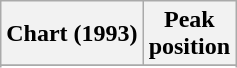<table class="wikitable sortable plainrowheaders" style="text-align:center">
<tr>
<th scope="col">Chart (1993)</th>
<th scope="col">Peak<br>position</th>
</tr>
<tr>
</tr>
<tr>
</tr>
</table>
